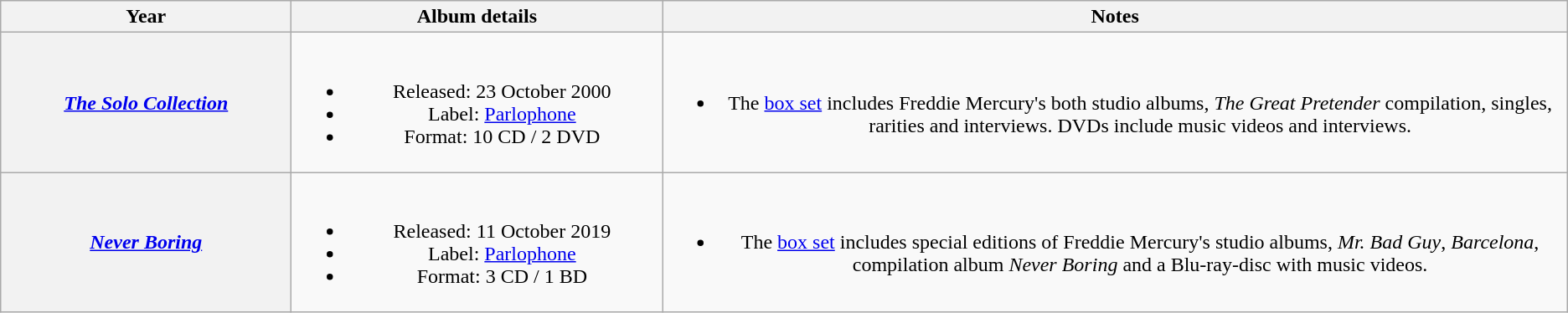<table class="wikitable plainrowheaders" style="text-align:center;" border="1">
<tr>
<th scope="col" rowspan="1" style="width:14em;">Year</th>
<th scope="col" rowspan="1" style="width:18em;">Album details</th>
<th scope="col" rowspan="1">Notes</th>
</tr>
<tr>
<th scope="row"><em><a href='#'>The Solo Collection</a></em></th>
<td><br><ul><li>Released: 23 October 2000</li><li>Label: <a href='#'>Parlophone</a></li><li>Format: 10 CD / 2 DVD</li></ul></td>
<td><br><ul><li>The <a href='#'>box set</a> includes Freddie Mercury's both studio albums, <em>The Great Pretender</em> compilation, singles, rarities and interviews. DVDs include music videos and interviews.</li></ul></td>
</tr>
<tr>
<th scope="row"><em><a href='#'>Never Boring</a></em></th>
<td><br><ul><li>Released: 11 October 2019</li><li>Label: <a href='#'>Parlophone</a></li><li>Format: 3 CD / 1 BD</li></ul></td>
<td><br><ul><li>The <a href='#'>box set</a> includes special editions of Freddie Mercury's studio albums, <em>Mr. Bad Guy</em>, <em>Barcelona</em>, compilation album <em>Never Boring</em> and a Blu-ray-disc with music videos.</li></ul></td>
</tr>
</table>
